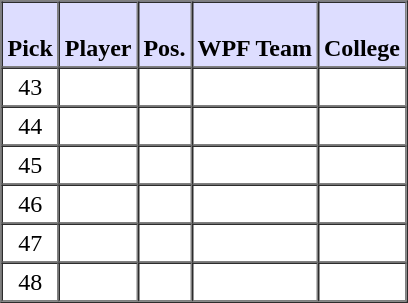<table style="text-align: center" border="1" cellpadding="3" cellspacing="0">
<tr>
<th style="background:#ddf;"><br>Pick</th>
<th style="background:#ddf;"><br>Player</th>
<th style="background:#ddf;"><br>Pos.</th>
<th style="background:#ddf;"><br>WPF Team</th>
<th style="background:#ddf;"><br>College</th>
</tr>
<tr>
<td>43</td>
<td></td>
<td></td>
<td></td>
<td></td>
</tr>
<tr>
<td>44</td>
<td></td>
<td></td>
<td></td>
<td></td>
</tr>
<tr>
<td>45</td>
<td></td>
<td></td>
<td></td>
<td></td>
</tr>
<tr>
<td>46</td>
<td></td>
<td></td>
<td></td>
<td></td>
</tr>
<tr>
<td>47</td>
<td></td>
<td></td>
<td></td>
<td></td>
</tr>
<tr>
<td>48</td>
<td></td>
<td></td>
<td></td>
<td></td>
</tr>
</table>
